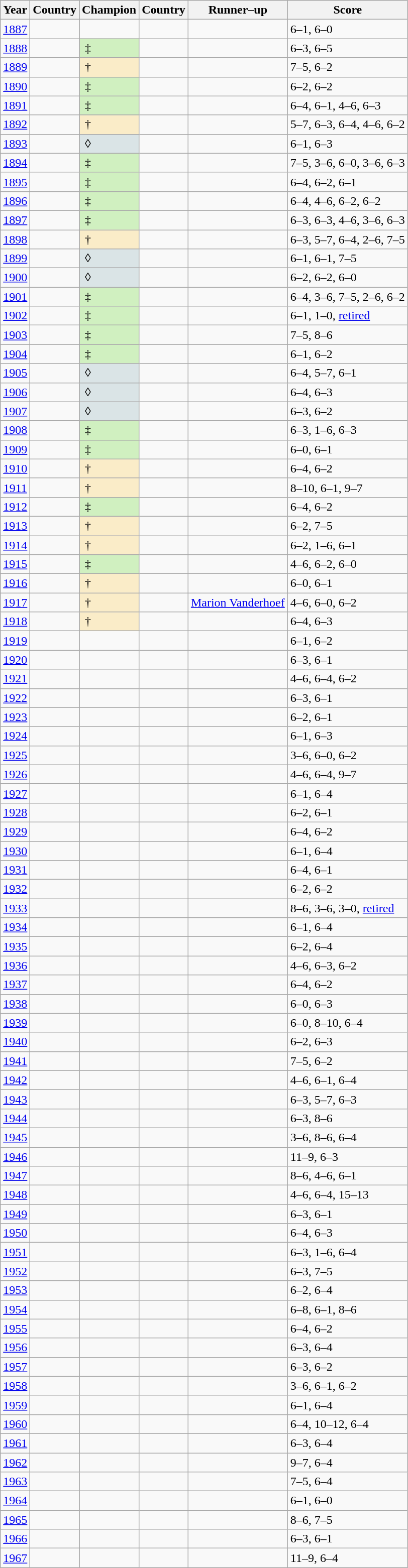<table class="sortable wikitable">
<tr>
<th>Year</th>
<th>Country</th>
<th>Champion</th>
<th>Country</th>
<th>Runner–up</th>
<th class="unsortable">Score</th>
</tr>
<tr>
<td align=center><a href='#'>1887</a></td>
<td></td>
<td></td>
<td></td>
<td></td>
<td>6–1, 6–0</td>
</tr>
<tr>
<td align=center><a href='#'>1888</a></td>
<td></td>
<td style="background: #d0f0c0"> ‡</td>
<td></td>
<td></td>
<td>6–3, 6–5</td>
</tr>
<tr>
<td align=center><a href='#'>1889</a></td>
<td></td>
<td style="background: #faecc8"> † </td>
<td></td>
<td></td>
<td>7–5, 6–2</td>
</tr>
<tr>
<td align=center><a href='#'>1890</a></td>
<td></td>
<td style="background: #d0f0c0"> ‡</td>
<td></td>
<td></td>
<td>6–2, 6–2</td>
</tr>
<tr>
<td align=center><a href='#'>1891</a></td>
<td></td>
<td style="background: #d0f0c0"> ‡</td>
<td></td>
<td></td>
<td>6–4, 6–1, 4–6, 6–3</td>
</tr>
<tr>
<td align=center><a href='#'>1892</a></td>
<td></td>
<td style="background: #faecc8"> † </td>
<td></td>
<td></td>
<td>5–7, 6–3, 6–4, 4–6, 6–2</td>
</tr>
<tr>
<td align=center><a href='#'>1893</a></td>
<td></td>
<td style="background: #dAe4e6"> ◊</td>
<td></td>
<td></td>
<td>6–1, 6–3</td>
</tr>
<tr>
<td align=center><a href='#'>1894</a></td>
<td></td>
<td style="background: #d0f0c0"> ‡</td>
<td></td>
<td></td>
<td>7–5, 3–6, 6–0, 3–6, 6–3</td>
</tr>
<tr>
<td align=center><a href='#'>1895</a></td>
<td></td>
<td style="background: #d0f0c0"> ‡</td>
<td></td>
<td></td>
<td>6–4, 6–2, 6–1</td>
</tr>
<tr>
<td align=center><a href='#'>1896</a></td>
<td></td>
<td style="background: #d0f0c0"> ‡</td>
<td></td>
<td></td>
<td>6–4, 4–6, 6–2, 6–2</td>
</tr>
<tr>
<td align=center><a href='#'>1897</a></td>
<td></td>
<td style="background: #d0f0c0"> ‡  </td>
<td></td>
<td></td>
<td>6–3, 6–3, 4–6, 3–6, 6–3</td>
</tr>
<tr>
<td align=center><a href='#'>1898</a></td>
<td></td>
<td style="background: #faecc8"> † </td>
<td></td>
<td></td>
<td>6–3, 5–7, 6–4, 2–6, 7–5</td>
</tr>
<tr>
<td align=center><a href='#'>1899</a></td>
<td></td>
<td style="background: #dAe4e6"> ◊</td>
<td></td>
<td></td>
<td>6–1, 6–1, 7–5</td>
</tr>
<tr>
<td align=center><a href='#'>1900</a></td>
<td></td>
<td style="background: #dAe4e6"> ◊</td>
<td></td>
<td></td>
<td>6–2, 6–2, 6–0</td>
</tr>
<tr>
<td align=center><a href='#'>1901</a></td>
<td></td>
<td style="background: #d0f0c0"> ‡ </td>
<td></td>
<td></td>
<td>6–4, 3–6, 7–5, 2–6, 6–2</td>
</tr>
<tr>
<td align=center><a href='#'>1902</a></td>
<td></td>
<td style="background: #d0f0c0"> ‡ </td>
<td></td>
<td></td>
<td>6–1, 1–0, <a href='#'>retired</a></td>
</tr>
<tr>
<td align=center><a href='#'>1903</a></td>
<td></td>
<td style="background: #d0f0c0"> ‡ </td>
<td></td>
<td></td>
<td>7–5, 8–6</td>
</tr>
<tr>
<td align=center><a href='#'>1904</a></td>
<td></td>
<td style="background: #d0f0c0"> ‡</td>
<td></td>
<td></td>
<td>6–1, 6–2</td>
</tr>
<tr>
<td align=center><a href='#'>1905</a></td>
<td></td>
<td style="background: #dAe4e6"> ◊ </td>
<td></td>
<td></td>
<td>6–4, 5–7, 6–1</td>
</tr>
<tr>
<td align=center><a href='#'>1906</a></td>
<td></td>
<td style="background: #dAe4e6"> ◊</td>
<td></td>
<td></td>
<td>6–4, 6–3</td>
</tr>
<tr>
<td align=center><a href='#'>1907</a></td>
<td></td>
<td style="background: #dAe4e6"> ◊</td>
<td></td>
<td></td>
<td>6–3, 6–2</td>
</tr>
<tr>
<td align=center><a href='#'>1908</a></td>
<td></td>
<td style="background: #d0f0c0"> ‡</td>
<td></td>
<td></td>
<td>6–3, 1–6, 6–3</td>
</tr>
<tr>
<td align=center><a href='#'>1909</a></td>
<td></td>
<td style="background: #d0f0c0"> ‡</td>
<td></td>
<td></td>
<td>6–0, 6–1</td>
</tr>
<tr>
<td align=center><a href='#'>1910</a></td>
<td></td>
<td style="background: #faecc8"> † </td>
<td></td>
<td></td>
<td>6–4, 6–2</td>
</tr>
<tr>
<td align=center><a href='#'>1911</a></td>
<td></td>
<td style="background: #faecc8"> † </td>
<td></td>
<td></td>
<td>8–10, 6–1, 9–7</td>
</tr>
<tr>
<td align=center><a href='#'>1912</a></td>
<td></td>
<td style="background: #d0f0c0"> ‡</td>
<td></td>
<td></td>
<td>6–4, 6–2</td>
</tr>
<tr>
<td align=center><a href='#'>1913</a></td>
<td></td>
<td style="background: #faecc8"> † </td>
<td></td>
<td></td>
<td>6–2, 7–5</td>
</tr>
<tr>
<td align=center><a href='#'>1914</a></td>
<td></td>
<td style="background: #faecc8"> † </td>
<td></td>
<td></td>
<td>6–2, 1–6, 6–1</td>
</tr>
<tr>
<td align=center><a href='#'>1915</a></td>
<td></td>
<td style="background: #d0f0c0"> ‡</td>
<td></td>
<td></td>
<td>4–6, 6–2, 6–0</td>
</tr>
<tr>
<td align=center><a href='#'>1916</a></td>
<td></td>
<td style="background: #faecc8"> † </td>
<td></td>
<td></td>
<td>6–0, 6–1</td>
</tr>
<tr>
<td align=center><a href='#'>1917</a></td>
<td></td>
<td style="background: #faecc8"> † </td>
<td></td>
<td><a href='#'>Marion Vanderhoef</a></td>
<td>4–6, 6–0, 6–2</td>
</tr>
<tr>
<td align=center><a href='#'>1918</a></td>
<td></td>
<td style="background: #faecc8"> † </td>
<td></td>
<td></td>
<td>6–4, 6–3</td>
</tr>
<tr>
<td align=center><a href='#'>1919</a></td>
<td></td>
<td> </td>
<td></td>
<td></td>
<td>6–1, 6–2</td>
</tr>
<tr>
<td align=center><a href='#'>1920</a></td>
<td></td>
<td> </td>
<td></td>
<td></td>
<td>6–3, 6–1</td>
</tr>
<tr>
<td align=center><a href='#'>1921</a></td>
<td></td>
<td> </td>
<td></td>
<td></td>
<td>4–6, 6–4, 6–2</td>
</tr>
<tr>
<td align=center><a href='#'>1922</a></td>
<td></td>
<td> </td>
<td></td>
<td></td>
<td>6–3, 6–1</td>
</tr>
<tr>
<td align=center><a href='#'>1923</a></td>
<td></td>
<td></td>
<td></td>
<td></td>
<td>6–2, 6–1</td>
</tr>
<tr>
<td align=center><a href='#'>1924</a></td>
<td></td>
<td> </td>
<td></td>
<td></td>
<td>6–1, 6–3</td>
</tr>
<tr>
<td align=center><a href='#'>1925</a></td>
<td></td>
<td> </td>
<td></td>
<td></td>
<td>3–6, 6–0, 6–2</td>
</tr>
<tr>
<td align=center><a href='#'>1926</a></td>
<td></td>
<td> </td>
<td></td>
<td></td>
<td>4–6, 6–4, 9–7</td>
</tr>
<tr>
<td align=center><a href='#'>1927</a></td>
<td></td>
<td> </td>
<td></td>
<td></td>
<td>6–1, 6–4</td>
</tr>
<tr>
<td align=center><a href='#'>1928</a></td>
<td></td>
<td> </td>
<td></td>
<td></td>
<td>6–2, 6–1</td>
</tr>
<tr>
<td align=center><a href='#'>1929</a></td>
<td></td>
<td> </td>
<td></td>
<td></td>
<td>6–4, 6–2</td>
</tr>
<tr>
<td align=center><a href='#'>1930</a></td>
<td></td>
<td></td>
<td></td>
<td></td>
<td>6–1, 6–4</td>
</tr>
<tr>
<td align=center><a href='#'>1931</a></td>
<td></td>
<td> </td>
<td></td>
<td></td>
<td>6–4, 6–1</td>
</tr>
<tr>
<td align=center><a href='#'>1932</a></td>
<td></td>
<td></td>
<td></td>
<td></td>
<td>6–2, 6–2</td>
</tr>
<tr>
<td align=center><a href='#'>1933</a></td>
<td></td>
<td> </td>
<td></td>
<td></td>
<td>8–6, 3–6, 3–0, <a href='#'>retired</a></td>
</tr>
<tr>
<td align=center><a href='#'>1934</a></td>
<td></td>
<td> </td>
<td></td>
<td></td>
<td>6–1, 6–4</td>
</tr>
<tr>
<td align=center><a href='#'>1935</a></td>
<td></td>
<td> </td>
<td></td>
<td></td>
<td>6–2, 6–4</td>
</tr>
<tr>
<td align=center><a href='#'>1936</a></td>
<td></td>
<td></td>
<td></td>
<td></td>
<td>4–6, 6–3, 6–2</td>
</tr>
<tr>
<td align=center><a href='#'>1937</a></td>
<td></td>
<td></td>
<td></td>
<td></td>
<td>6–4, 6–2</td>
</tr>
<tr>
<td align=center><a href='#'>1938</a></td>
<td></td>
<td> </td>
<td></td>
<td></td>
<td>6–0, 6–3</td>
</tr>
<tr>
<td align=center><a href='#'>1939</a></td>
<td></td>
<td> </td>
<td></td>
<td></td>
<td>6–0, 8–10, 6–4</td>
</tr>
<tr>
<td align=center><a href='#'>1940</a></td>
<td></td>
<td> </td>
<td></td>
<td></td>
<td>6–2, 6–3</td>
</tr>
<tr>
<td align=center><a href='#'>1941</a></td>
<td></td>
<td></td>
<td></td>
<td></td>
<td>7–5, 6–2</td>
</tr>
<tr>
<td align=center><a href='#'>1942</a></td>
<td></td>
<td></td>
<td></td>
<td></td>
<td>4–6, 6–1, 6–4</td>
</tr>
<tr>
<td align=center><a href='#'>1943</a></td>
<td></td>
<td> </td>
<td></td>
<td></td>
<td>6–3, 5–7, 6–3</td>
</tr>
<tr>
<td align=center><a href='#'>1944</a></td>
<td></td>
<td> </td>
<td></td>
<td></td>
<td>6–3, 8–6</td>
</tr>
<tr>
<td align=center><a href='#'>1945</a></td>
<td></td>
<td> </td>
<td></td>
<td></td>
<td>3–6, 8–6, 6–4</td>
</tr>
<tr>
<td align=center><a href='#'>1946</a></td>
<td></td>
<td> </td>
<td></td>
<td></td>
<td>11–9, 6–3</td>
</tr>
<tr>
<td align=center><a href='#'>1947</a></td>
<td></td>
<td></td>
<td></td>
<td></td>
<td>8–6, 4–6, 6–1</td>
</tr>
<tr>
<td align=center><a href='#'>1948</a></td>
<td></td>
<td></td>
<td></td>
<td></td>
<td>4–6, 6–4, 15–13</td>
</tr>
<tr>
<td align=center><a href='#'>1949</a></td>
<td></td>
<td> </td>
<td></td>
<td></td>
<td>6–3, 6–1</td>
</tr>
<tr>
<td align=center><a href='#'>1950</a></td>
<td></td>
<td> </td>
<td></td>
<td></td>
<td>6–4, 6–3</td>
</tr>
<tr>
<td align=center><a href='#'>1951</a></td>
<td></td>
<td></td>
<td></td>
<td></td>
<td>6–3, 1–6, 6–4</td>
</tr>
<tr>
<td align=center><a href='#'>1952</a></td>
<td></td>
<td> </td>
<td></td>
<td></td>
<td>6–3, 7–5</td>
</tr>
<tr>
<td align=center><a href='#'>1953</a></td>
<td></td>
<td> </td>
<td></td>
<td></td>
<td>6–2, 6–4</td>
</tr>
<tr>
<td align=center><a href='#'>1954</a></td>
<td></td>
<td></td>
<td></td>
<td></td>
<td>6–8, 6–1, 8–6</td>
</tr>
<tr>
<td align=center><a href='#'>1955</a></td>
<td></td>
<td> </td>
<td></td>
<td></td>
<td>6–4, 6–2</td>
</tr>
<tr>
<td align=center><a href='#'>1956</a></td>
<td></td>
<td></td>
<td></td>
<td></td>
<td>6–3, 6–4</td>
</tr>
<tr>
<td align=center><a href='#'>1957</a></td>
<td></td>
<td></td>
<td></td>
<td></td>
<td>6–3, 6–2</td>
</tr>
<tr>
<td align=center><a href='#'>1958</a></td>
<td></td>
<td> </td>
<td></td>
<td></td>
<td>3–6, 6–1, 6–2</td>
</tr>
<tr>
<td align=center><a href='#'>1959</a></td>
<td></td>
<td></td>
<td></td>
<td></td>
<td>6–1, 6–4</td>
</tr>
<tr>
<td align=center><a href='#'>1960</a></td>
<td></td>
<td></td>
<td></td>
<td></td>
<td>6–4, 10–12, 6–4</td>
</tr>
<tr>
<td align=center><a href='#'>1961</a></td>
<td></td>
<td> </td>
<td></td>
<td></td>
<td>6–3, 6–4</td>
</tr>
<tr>
<td align=center><a href='#'>1962</a></td>
<td></td>
<td></td>
<td></td>
<td></td>
<td>9–7, 6–4</td>
</tr>
<tr>
<td align=center><a href='#'>1963</a></td>
<td></td>
<td> </td>
<td></td>
<td></td>
<td>7–5, 6–4</td>
</tr>
<tr>
<td align=center><a href='#'>1964</a></td>
<td></td>
<td> </td>
<td></td>
<td></td>
<td>6–1, 6–0</td>
</tr>
<tr>
<td align=center><a href='#'>1965</a></td>
<td></td>
<td> </td>
<td></td>
<td></td>
<td>8–6, 7–5</td>
</tr>
<tr>
<td align=center><a href='#'>1966</a></td>
<td></td>
<td> </td>
<td></td>
<td></td>
<td>6–3, 6–1</td>
</tr>
<tr>
<td align=center><a href='#'>1967</a></td>
<td></td>
<td></td>
<td></td>
<td></td>
<td>11–9, 6–4</td>
</tr>
</table>
